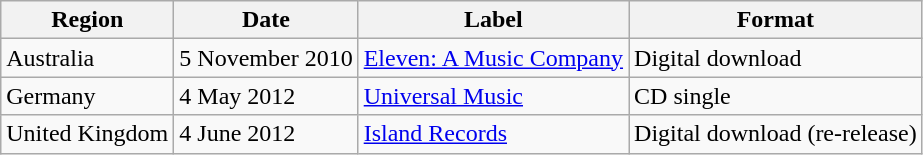<table class="wikitable">
<tr>
<th>Region</th>
<th>Date</th>
<th>Label</th>
<th>Format</th>
</tr>
<tr>
<td>Australia</td>
<td>5 November 2010</td>
<td><a href='#'>Eleven: A Music Company</a></td>
<td>Digital download</td>
</tr>
<tr>
<td>Germany</td>
<td>4 May 2012</td>
<td><a href='#'>Universal Music</a></td>
<td>CD single</td>
</tr>
<tr>
<td>United Kingdom</td>
<td>4 June 2012</td>
<td><a href='#'>Island Records</a></td>
<td>Digital download (re-release)</td>
</tr>
</table>
